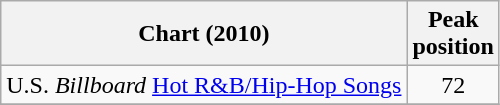<table class="wikitable">
<tr>
<th>Chart (2010)</th>
<th>Peak<br>position</th>
</tr>
<tr>
<td>U.S. <em>Billboard</em> <a href='#'>Hot R&B/Hip-Hop Songs</a></td>
<td style="text-align:center;">72</td>
</tr>
<tr>
</tr>
</table>
